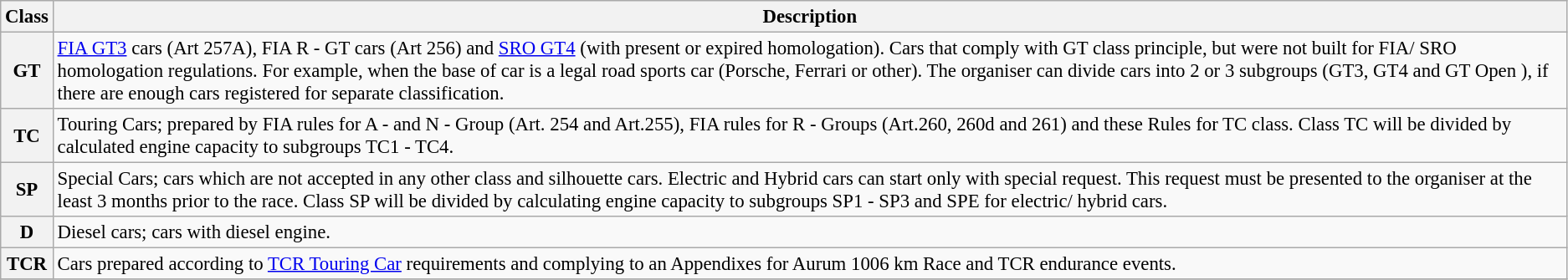<table class="wikitable" style="font-size: 95%;">
<tr>
<th>Class</th>
<th>Description</th>
</tr>
<tr>
<th>GT</th>
<td><a href='#'>FIA GT3</a> cars (Art 257A), FIA R - GT cars (Art 256) and <a href='#'>SRO GT4</a> (with present or expired homologation). Cars that comply with GT class principle, but were not built for FIA/ SRO homologation regulations. For example, when the base of car is a legal road sports car (Porsche, Ferrari or other). The organiser can divide cars into 2 or 3 subgroups (GT3, GT4 and GT Open ), if there are enough cars registered for separate classification.</td>
</tr>
<tr>
<th>TC</th>
<td>Touring Cars; prepared by FIA rules for A - and N - Group (Art. 254 and Art.255), FIA rules for R - Groups (Art.260, 260d and 261) and these Rules for TC class. Class TC will be divided by calculated engine capacity to subgroups TC1 - TC4.</td>
</tr>
<tr>
<th>SP</th>
<td>Special Cars; cars which are not accepted in any other class and silhouette cars. Electric and Hybrid cars can start only with special request. This request must be presented to the organiser at the least 3 months prior to the race. Class SP will be divided by calculating engine capacity to subgroups SP1 - SP3 and SPE for electric/ hybrid cars.</td>
</tr>
<tr>
<th>D</th>
<td>Diesel cars; cars with diesel engine.</td>
</tr>
<tr>
<th>TCR</th>
<td>Cars prepared according to <a href='#'>TCR Touring Car</a> requirements and complying to an Appendixes for Aurum 1006 km Race and TCR endurance events.</td>
</tr>
<tr>
</tr>
</table>
